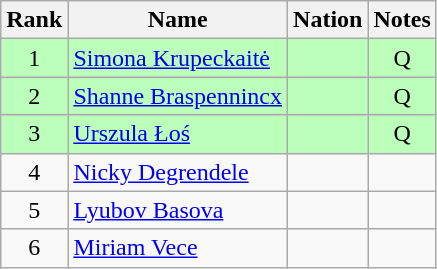<table class="wikitable sortable" style="text-align:center">
<tr>
<th>Rank</th>
<th>Name</th>
<th>Nation</th>
<th>Notes</th>
</tr>
<tr bgcolor=bbffbb>
<td>1</td>
<td align=left><a href='#'>Simona Krupeckaitė</a></td>
<td align=left></td>
<td>Q</td>
</tr>
<tr bgcolor=bbffbb>
<td>2</td>
<td align=left><a href='#'>Shanne Braspennincx</a></td>
<td align=left></td>
<td>Q</td>
</tr>
<tr bgcolor=bbffbb>
<td>3</td>
<td align=left><a href='#'>Urszula Łoś</a></td>
<td align=left></td>
<td>Q</td>
</tr>
<tr>
<td>4</td>
<td align=left><a href='#'>Nicky Degrendele</a></td>
<td align=left></td>
<td></td>
</tr>
<tr>
<td>5</td>
<td align=left><a href='#'>Lyubov Basova</a></td>
<td align=left></td>
<td></td>
</tr>
<tr>
<td>6</td>
<td align=left><a href='#'>Miriam Vece</a></td>
<td align=left></td>
<td></td>
</tr>
</table>
